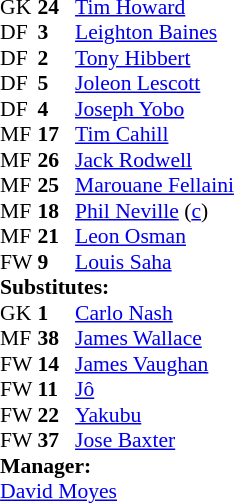<table cellspacing="0" cellpadding="0" style="font-size:90%; margin:0.2em auto;">
<tr>
<th width="25"></th>
<th width="25"></th>
</tr>
<tr>
<td>GK</td>
<td><strong>24</strong></td>
<td> <a href='#'>Tim Howard</a></td>
</tr>
<tr>
<td>DF</td>
<td><strong>3</strong></td>
<td> <a href='#'>Leighton Baines</a></td>
</tr>
<tr>
<td>DF</td>
<td><strong>2</strong></td>
<td> <a href='#'>Tony Hibbert</a></td>
</tr>
<tr>
<td>DF</td>
<td><strong>5</strong></td>
<td> <a href='#'>Joleon Lescott</a></td>
</tr>
<tr>
<td>DF</td>
<td><strong>4</strong></td>
<td> <a href='#'>Joseph Yobo</a></td>
</tr>
<tr>
<td>MF</td>
<td><strong>17</strong></td>
<td> <a href='#'>Tim Cahill</a></td>
<td></td>
<td></td>
</tr>
<tr>
<td>MF</td>
<td><strong>26</strong></td>
<td> <a href='#'>Jack Rodwell</a></td>
<td></td>
<td></td>
</tr>
<tr>
<td>MF</td>
<td><strong>25</strong></td>
<td> <a href='#'>Marouane Fellaini</a></td>
<td></td>
<td></td>
</tr>
<tr>
<td>MF</td>
<td><strong>18</strong></td>
<td> <a href='#'>Phil Neville</a> (<a href='#'>c</a>)</td>
<td></td>
<td></td>
</tr>
<tr>
<td>MF</td>
<td><strong>21</strong></td>
<td> <a href='#'>Leon Osman</a></td>
<td></td>
<td></td>
</tr>
<tr>
<td>FW</td>
<td><strong>9</strong></td>
<td> <a href='#'>Louis Saha</a></td>
<td></td>
<td></td>
</tr>
<tr>
<td colspan=3><strong>Substitutes:</strong></td>
</tr>
<tr>
<td>GK</td>
<td><strong>1</strong></td>
<td> <a href='#'>Carlo Nash</a></td>
</tr>
<tr>
<td>MF</td>
<td><strong>38</strong></td>
<td> <a href='#'>James Wallace</a></td>
<td></td>
<td></td>
</tr>
<tr>
<td>FW</td>
<td><strong>14</strong></td>
<td> <a href='#'>James Vaughan</a></td>
<td></td>
<td></td>
</tr>
<tr>
<td>FW</td>
<td><strong>11</strong></td>
<td> <a href='#'>Jô</a></td>
<td></td>
<td></td>
</tr>
<tr>
<td>FW</td>
<td><strong>22</strong></td>
<td> <a href='#'>Yakubu</a></td>
<td></td>
<td></td>
</tr>
<tr>
<td>FW</td>
<td><strong>37</strong></td>
<td> <a href='#'>Jose Baxter</a></td>
<td></td>
<td></td>
</tr>
<tr>
<td colspan=3><strong>Manager:</strong></td>
</tr>
<tr>
<td colspan=4> <a href='#'>David Moyes</a></td>
</tr>
</table>
